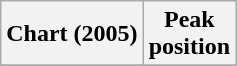<table class="wikitable sortable plainrowheaders" style="text-align:center">
<tr>
<th scope="col">Chart (2005)</th>
<th scope="col">Peak<br>position</th>
</tr>
<tr>
</tr>
</table>
